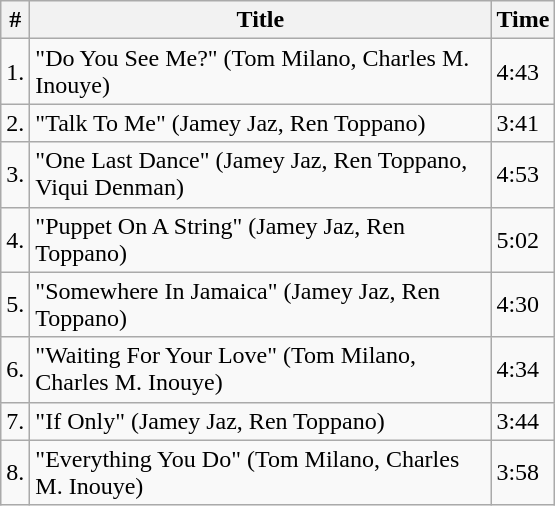<table class="wikitable">
<tr>
<th>#</th>
<th width="300">Title</th>
<th>Time</th>
</tr>
<tr>
<td>1.</td>
<td>"Do You See Me?" (Tom Milano, Charles M. Inouye)</td>
<td>4:43</td>
</tr>
<tr>
<td>2.</td>
<td>"Talk To Me" (Jamey Jaz, Ren Toppano)</td>
<td>3:41</td>
</tr>
<tr>
<td>3.</td>
<td>"One Last Dance" (Jamey Jaz, Ren Toppano, Viqui Denman)</td>
<td>4:53</td>
</tr>
<tr>
<td>4.</td>
<td>"Puppet On A String" (Jamey Jaz, Ren Toppano)</td>
<td>5:02</td>
</tr>
<tr>
<td>5.</td>
<td>"Somewhere In Jamaica" (Jamey Jaz, Ren Toppano)</td>
<td>4:30</td>
</tr>
<tr>
<td>6.</td>
<td>"Waiting For Your Love" (Tom Milano, Charles M. Inouye)</td>
<td>4:34</td>
</tr>
<tr>
<td>7.</td>
<td>"If Only" (Jamey Jaz, Ren Toppano)</td>
<td>3:44</td>
</tr>
<tr>
<td>8.</td>
<td>"Everything You Do" (Tom Milano, Charles M. Inouye)</td>
<td>3:58</td>
</tr>
</table>
